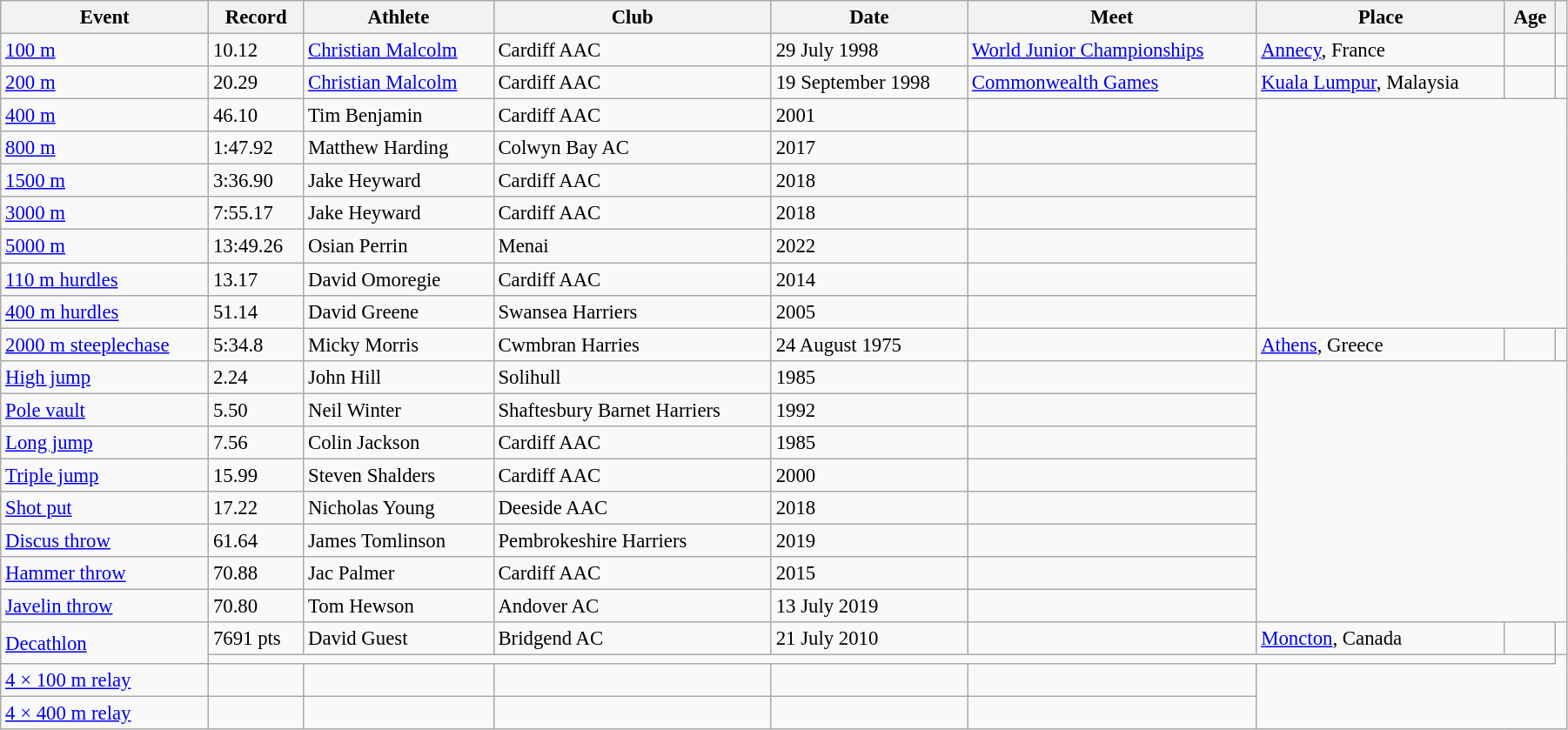<table class="wikitable" style="font-size:95%; width: 95%;">
<tr>
<th>Event</th>
<th>Record</th>
<th>Athlete</th>
<th>Club</th>
<th>Date</th>
<th>Meet</th>
<th>Place</th>
<th>Age</th>
<th></th>
</tr>
<tr>
<td><a href='#'>100 m</a></td>
<td>10.12 </td>
<td><a href='#'>Christian Malcolm</a></td>
<td>Cardiff AAC</td>
<td>29 July 1998</td>
<td><a href='#'>World Junior Championships</a></td>
<td><a href='#'>Annecy</a>, France</td>
<td></td>
<td></td>
</tr>
<tr>
<td><a href='#'>200 m</a></td>
<td>20.29 </td>
<td><a href='#'>Christian Malcolm</a></td>
<td>Cardiff AAC</td>
<td>19 September 1998</td>
<td><a href='#'>Commonwealth Games</a></td>
<td><a href='#'>Kuala Lumpur</a>, Malaysia</td>
<td></td>
<td></td>
</tr>
<tr>
<td><a href='#'>400 m</a></td>
<td>46.10</td>
<td>Tim Benjamin</td>
<td>Cardiff AAC</td>
<td>2001</td>
<td></td>
</tr>
<tr>
<td><a href='#'>800 m</a></td>
<td>1:47.92</td>
<td>Matthew Harding</td>
<td>Colwyn Bay AC</td>
<td>2017</td>
<td></td>
</tr>
<tr>
<td><a href='#'>1500 m</a></td>
<td>3:36.90</td>
<td>Jake Heyward</td>
<td>Cardiff AAC</td>
<td>2018</td>
<td></td>
</tr>
<tr>
<td><a href='#'>3000 m</a></td>
<td>7:55.17</td>
<td>Jake Heyward</td>
<td>Cardiff AAC</td>
<td>2018</td>
<td></td>
</tr>
<tr>
<td><a href='#'>5000 m</a></td>
<td>13:49.26</td>
<td>Osian Perrin</td>
<td>Menai</td>
<td>2022</td>
<td></td>
</tr>
<tr>
<td><a href='#'>110 m hurdles</a></td>
<td>13.17</td>
<td>David Omoregie</td>
<td>Cardiff AAC</td>
<td>2014</td>
<td></td>
</tr>
<tr>
<td><a href='#'>400 m hurdles</a></td>
<td>51.14</td>
<td>David Greene</td>
<td>Swansea Harriers</td>
<td>2005</td>
<td></td>
</tr>
<tr>
<td><a href='#'>2000 m steeplechase</a></td>
<td>5:34.8 </td>
<td>Micky Morris</td>
<td>Cwmbran Harries</td>
<td>24 August 1975</td>
<td></td>
<td><a href='#'>Athens</a>, Greece</td>
<td></td>
<td></td>
</tr>
<tr>
<td><a href='#'>High jump</a></td>
<td>2.24</td>
<td>John Hill</td>
<td>Solihull</td>
<td>1985</td>
<td></td>
</tr>
<tr>
<td><a href='#'>Pole vault</a></td>
<td>5.50</td>
<td>Neil Winter</td>
<td>Shaftesbury Barnet Harriers</td>
<td>1992</td>
<td></td>
</tr>
<tr>
<td><a href='#'>Long jump</a></td>
<td>7.56</td>
<td>Colin Jackson</td>
<td>Cardiff AAC</td>
<td>1985</td>
<td></td>
</tr>
<tr>
<td><a href='#'>Triple jump</a></td>
<td>15.99</td>
<td>Steven Shalders</td>
<td>Cardiff AAC</td>
<td>2000</td>
<td></td>
</tr>
<tr>
<td><a href='#'>Shot put</a></td>
<td>17.22</td>
<td>Nicholas Young</td>
<td>Deeside AAC</td>
<td>2018</td>
<td></td>
</tr>
<tr>
<td><a href='#'>Discus throw</a></td>
<td>61.64</td>
<td>James Tomlinson</td>
<td>Pembrokeshire Harriers</td>
<td>2019</td>
<td></td>
</tr>
<tr>
<td><a href='#'>Hammer throw</a></td>
<td>70.88</td>
<td>Jac Palmer</td>
<td>Cardiff AAC</td>
<td>2015</td>
<td></td>
</tr>
<tr>
<td><a href='#'>Javelin throw</a></td>
<td>70.80</td>
<td>Tom Hewson</td>
<td>Andover AC</td>
<td>13 July 2019</td>
<td></td>
</tr>
<tr>
<td rowspan=2><a href='#'>Decathlon</a></td>
<td>7691 pts</td>
<td>David Guest</td>
<td>Bridgend AC</td>
<td>21 July 2010</td>
<td></td>
<td><a href='#'>Moncton</a>, Canada</td>
<td></td>
<td></td>
</tr>
<tr>
<td colspan=7></td>
</tr>
<tr>
<td><a href='#'>4 × 100 m relay</a></td>
<td></td>
<td></td>
<td></td>
<td></td>
<td></td>
</tr>
<tr>
<td><a href='#'>4 × 400 m relay</a></td>
<td></td>
<td></td>
<td></td>
<td></td>
<td></td>
</tr>
</table>
